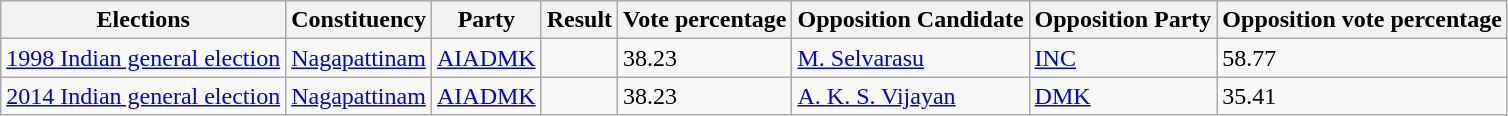<table class="wikitable sortable">
<tr>
<th>Elections</th>
<th>Constituency</th>
<th>Party</th>
<th>Result</th>
<th>Vote percentage</th>
<th>Opposition Candidate</th>
<th>Opposition Party</th>
<th>Opposition vote percentage</th>
</tr>
<tr>
<td><a href='#'>1998 Indian general election</a></td>
<td><a href='#'>Nagapattinam</a></td>
<td><a href='#'>AIADMK</a></td>
<td></td>
<td>38.23</td>
<td><a href='#'>M. Selvarasu</a></td>
<td><a href='#'>INC</a></td>
<td>58.77</td>
</tr>
<tr>
<td><a href='#'>2014 Indian general election</a></td>
<td><a href='#'>Nagapattinam</a></td>
<td><a href='#'>AIADMK</a></td>
<td></td>
<td>38.23</td>
<td><a href='#'>A. K. S. Vijayan</a></td>
<td><a href='#'>DMK</a></td>
<td>35.41</td>
</tr>
</table>
